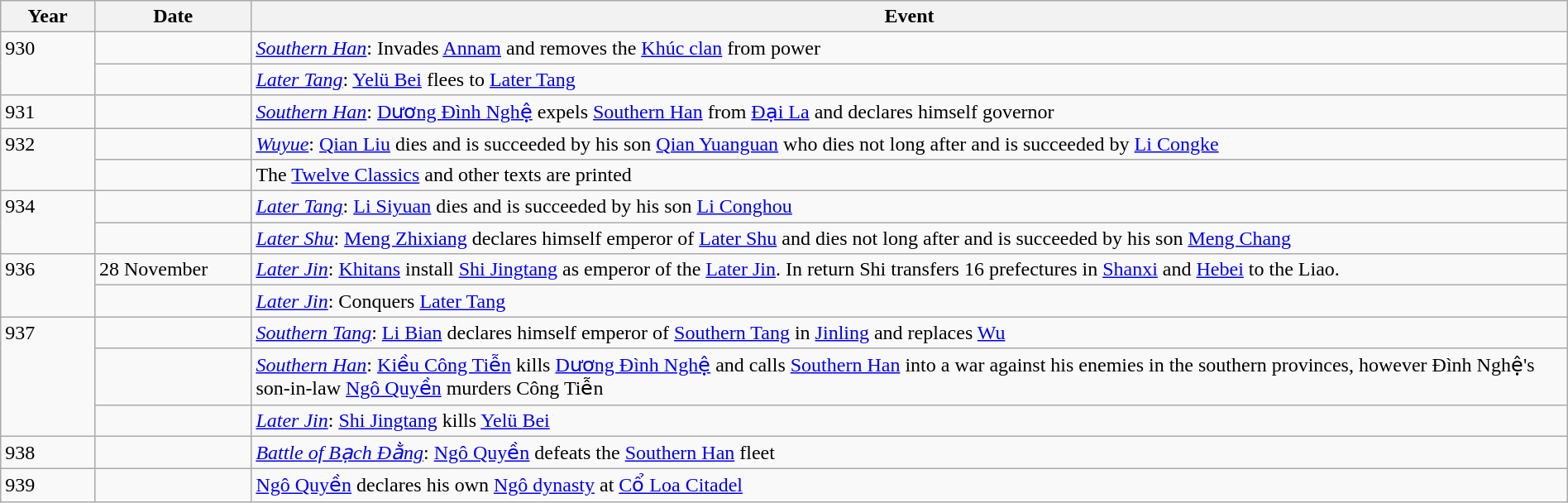<table class="wikitable" width="100%">
<tr>
<th style="width:6%">Year</th>
<th style="width:10%">Date</th>
<th>Event</th>
</tr>
<tr>
<td rowspan="2" valign="top">930</td>
<td></td>
<td><em><a href='#'>Southern Han</a></em>: Invades <a href='#'>Annam</a> and removes the <a href='#'>Khúc clan</a> from power</td>
</tr>
<tr>
<td></td>
<td><em><a href='#'>Later Tang</a></em>: <a href='#'>Yelü Bei</a> flees to <a href='#'>Later Tang</a></td>
</tr>
<tr>
<td>931</td>
<td></td>
<td><em><a href='#'>Southern Han</a></em>: <a href='#'>Dương Đình Nghệ</a> expels <a href='#'>Southern Han</a> from <a href='#'>Đại La</a> and declares himself governor</td>
</tr>
<tr>
<td rowspan="2" valign="top">932</td>
<td></td>
<td><em><a href='#'>Wuyue</a></em>: <a href='#'>Qian Liu</a> dies and is succeeded by his son <a href='#'>Qian Yuanguan</a> who dies not long after and is succeeded by <a href='#'>Li Congke</a></td>
</tr>
<tr>
<td></td>
<td>The <a href='#'>Twelve Classics</a> and other texts are printed</td>
</tr>
<tr>
<td rowspan="2" valign="top">934</td>
<td></td>
<td><em><a href='#'>Later Tang</a></em>: <a href='#'>Li Siyuan</a> dies and is succeeded by his son <a href='#'>Li Conghou</a></td>
</tr>
<tr>
<td></td>
<td><em><a href='#'>Later Shu</a></em>: <a href='#'>Meng Zhixiang</a> declares himself emperor of <a href='#'>Later Shu</a> and dies not long after and is succeeded by his son <a href='#'>Meng Chang</a></td>
</tr>
<tr>
<td rowspan="2" valign="top">936</td>
<td>28 November</td>
<td><em><a href='#'>Later Jin</a></em>: <a href='#'>Khitans</a> install <a href='#'>Shi Jingtang</a> as emperor of the <a href='#'>Later Jin</a>. In return Shi transfers 16 prefectures in <a href='#'>Shanxi</a> and <a href='#'>Hebei</a> to the Liao.</td>
</tr>
<tr>
<td></td>
<td><em><a href='#'>Later Jin</a></em>: Conquers <a href='#'>Later Tang</a></td>
</tr>
<tr>
<td rowspan="3" valign="top">937</td>
<td></td>
<td><em><a href='#'>Southern Tang</a></em>: <a href='#'>Li Bian</a> declares himself emperor of <a href='#'>Southern Tang</a> in <a href='#'>Jinling</a> and replaces <a href='#'>Wu</a></td>
</tr>
<tr>
<td></td>
<td><em><a href='#'>Southern Han</a></em>: <a href='#'>Kiều Công Tiễn</a> kills <a href='#'>Dương Đình Nghệ</a> and calls <a href='#'>Southern Han</a> into a war against his enemies in the southern provinces, however Đình Nghệ's son-in-law <a href='#'>Ngô Quyền</a> murders Công Tiễn</td>
</tr>
<tr>
<td></td>
<td><em><a href='#'>Later Jin</a></em>: <a href='#'>Shi Jingtang</a> kills <a href='#'>Yelü Bei</a></td>
</tr>
<tr>
<td>938</td>
<td></td>
<td><em><a href='#'>Battle of Bạch Đằng</a></em>: <a href='#'>Ngô Quyền</a> defeats the <a href='#'>Southern Han</a> fleet</td>
</tr>
<tr>
<td>939</td>
<td></td>
<td><a href='#'>Ngô Quyền</a> declares his own <a href='#'>Ngô dynasty</a> at <a href='#'>Cổ Loa Citadel</a></td>
</tr>
</table>
